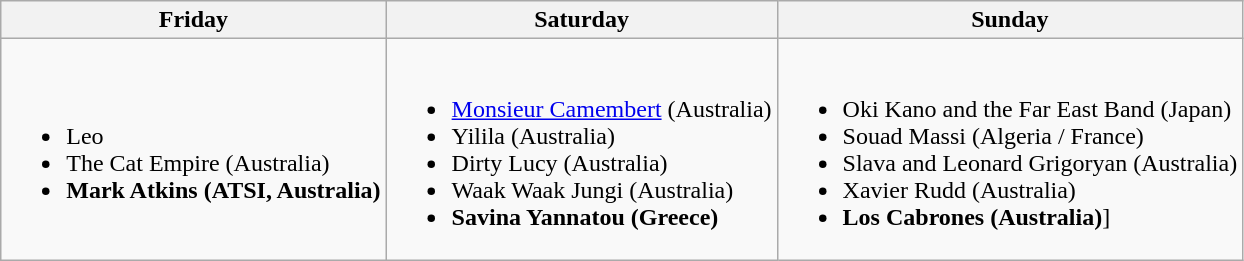<table class="wikitable">
<tr>
<th>Friday</th>
<th>Saturday</th>
<th>Sunday</th>
</tr>
<tr>
<td><br><ul><li>Leo</li><li>The Cat Empire (Australia)</li><li><strong>Mark Atkins (ATSI, Australia)</strong></li></ul></td>
<td><br><ul><li><a href='#'>Monsieur Camembert</a> (Australia)</li><li>Yilila (Australia)</li><li>Dirty Lucy (Australia)</li><li>Waak Waak Jungi (Australia)</li><li><strong>Savina Yannatou (Greece)</strong></li></ul></td>
<td><br><ul><li>Oki Kano and the Far East Band (Japan)</li><li>Souad Massi (Algeria / France)</li><li>Slava and Leonard Grigoryan (Australia)</li><li>Xavier Rudd (Australia)</li><li><strong>Los Cabrones (Australia)</strong>]</li></ul></td>
</tr>
</table>
